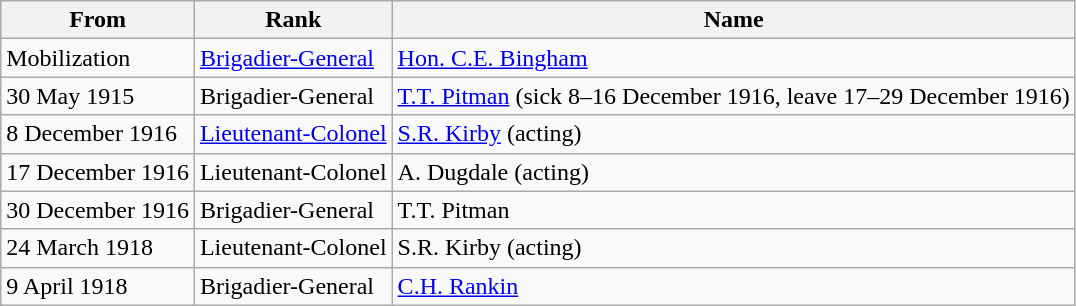<table class="wikitable">
<tr>
<th>From</th>
<th>Rank</th>
<th>Name</th>
</tr>
<tr>
<td>Mobilization</td>
<td><a href='#'>Brigadier-General</a></td>
<td><a href='#'>Hon. C.E. Bingham</a></td>
</tr>
<tr>
<td>30 May 1915</td>
<td>Brigadier-General</td>
<td><a href='#'>T.T. Pitman</a> (sick 8–16 December 1916, leave 17–29 December 1916)</td>
</tr>
<tr>
<td>8 December 1916</td>
<td><a href='#'>Lieutenant-Colonel</a></td>
<td><a href='#'>S.R. Kirby</a> (acting)</td>
</tr>
<tr>
<td>17 December 1916</td>
<td>Lieutenant-Colonel</td>
<td>A. Dugdale (acting)</td>
</tr>
<tr>
<td>30 December 1916</td>
<td>Brigadier-General</td>
<td>T.T. Pitman</td>
</tr>
<tr>
<td>24 March 1918</td>
<td>Lieutenant-Colonel</td>
<td>S.R. Kirby (acting)</td>
</tr>
<tr>
<td>9 April 1918</td>
<td>Brigadier-General</td>
<td><a href='#'>C.H. Rankin</a></td>
</tr>
</table>
